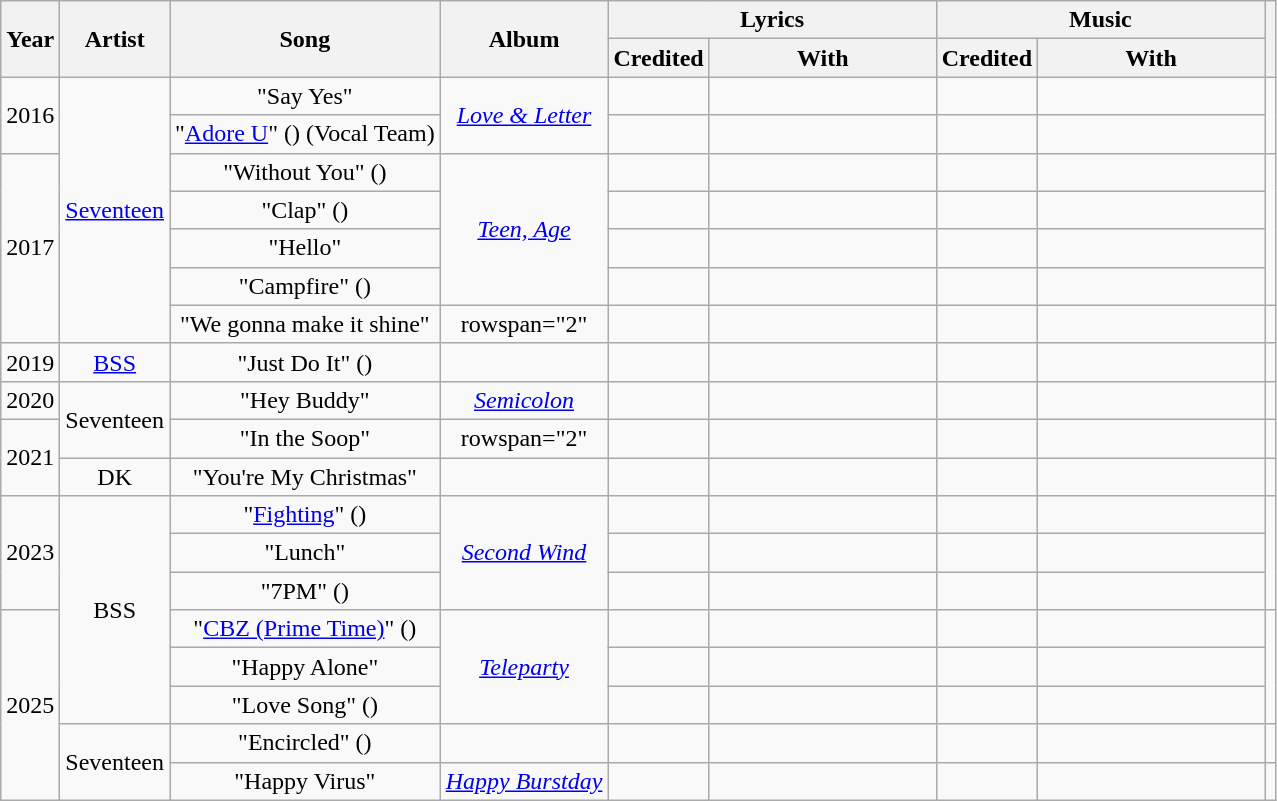<table class="wikitable plainrowheaders sortable" style="text-align:center; width;100%">
<tr>
<th rowspan="2">Year</th>
<th rowspan="2">Artist</th>
<th rowspan="2">Song</th>
<th rowspan="2">Album</th>
<th colspan="2">Lyrics</th>
<th colspan="2">Music</th>
<th rowspan="2" class="unsortable"></th>
</tr>
<tr>
<th style="width:3em;">Credited</th>
<th style="width:9em;">With</th>
<th style="width:3em;">Credited</th>
<th style="width:9em;">With</th>
</tr>
<tr>
<td rowspan="2">2016</td>
<td rowspan="7"><a href='#'>Seventeen</a></td>
<td>"Say Yes"</td>
<td rowspan="2"><em><a href='#'>Love & Letter</a></em></td>
<td></td>
<td></td>
<td></td>
<td></td>
<td rowspan="2" align="center"></td>
</tr>
<tr>
<td>"<a href='#'>Adore U</a>" () (Vocal Team)</td>
<td></td>
<td></td>
<td></td>
<td></td>
</tr>
<tr>
<td rowspan="5">2017</td>
<td>"Without You" ()</td>
<td rowspan="4"><em><a href='#'>Teen, Age</a></em></td>
<td></td>
<td></td>
<td></td>
<td></td>
<td rowspan="4" align="center"></td>
</tr>
<tr>
<td>"Clap" ()</td>
<td></td>
<td></td>
<td></td>
<td></td>
</tr>
<tr>
<td>"Hello"</td>
<td></td>
<td></td>
<td></td>
<td></td>
</tr>
<tr>
<td>"Campfire" ()</td>
<td></td>
<td></td>
<td></td>
<td></td>
</tr>
<tr>
<td>"We gonna make it shine"</td>
<td>rowspan="2" </td>
<td></td>
<td></td>
<td></td>
<td></td>
<td align="center"></td>
</tr>
<tr>
<td>2019</td>
<td><a href='#'>BSS</a></td>
<td>"Just Do It" ()</td>
<td></td>
<td></td>
<td></td>
<td></td>
<td align="center"></td>
</tr>
<tr>
<td>2020</td>
<td rowspan="2">Seventeen</td>
<td>"Hey Buddy"</td>
<td><em><a href='#'>Semicolon</a></em></td>
<td></td>
<td></td>
<td></td>
<td></td>
<td align="center"></td>
</tr>
<tr>
<td rowspan="2">2021</td>
<td>"In the Soop"</td>
<td>rowspan="2" </td>
<td></td>
<td></td>
<td></td>
<td></td>
<td></td>
</tr>
<tr>
<td>DK</td>
<td>"You're My Christmas"</td>
<td></td>
<td></td>
<td></td>
<td></td>
<td align="center"></td>
</tr>
<tr>
<td rowspan="3">2023</td>
<td rowspan="6">BSS</td>
<td>"<a href='#'>Fighting</a>" ()<br></td>
<td rowspan="3"><em><a href='#'>Second Wind</a></em></td>
<td></td>
<td></td>
<td></td>
<td></td>
<td rowspan="3" align="center"></td>
</tr>
<tr>
<td>"Lunch"</td>
<td></td>
<td></td>
<td></td>
<td></td>
</tr>
<tr>
<td>"7PM" () <br></td>
<td></td>
<td></td>
<td></td>
<td></td>
</tr>
<tr>
<td rowspan="5">2025</td>
<td>"<a href='#'>CBZ (Prime Time)</a>" ()</td>
<td rowspan="3"><em><a href='#'>Teleparty</a></em></td>
<td></td>
<td></td>
<td></td>
<td></td>
<td rowspan="3" align="center"></td>
</tr>
<tr>
<td>"Happy Alone"</td>
<td></td>
<td></td>
<td></td>
<td></td>
</tr>
<tr>
<td>"Love Song" ()</td>
<td></td>
<td></td>
<td></td>
<td></td>
</tr>
<tr>
<td rowspan="2">Seventeen</td>
<td>"Encircled" ()</td>
<td></td>
<td></td>
<td></td>
<td></td>
<td></td>
<td></td>
</tr>
<tr>
<td>"Happy Virus"</td>
<td><em><a href='#'>Happy Burstday</a></em></td>
<td></td>
<td></td>
<td></td>
<td></td>
<td></td>
</tr>
</table>
